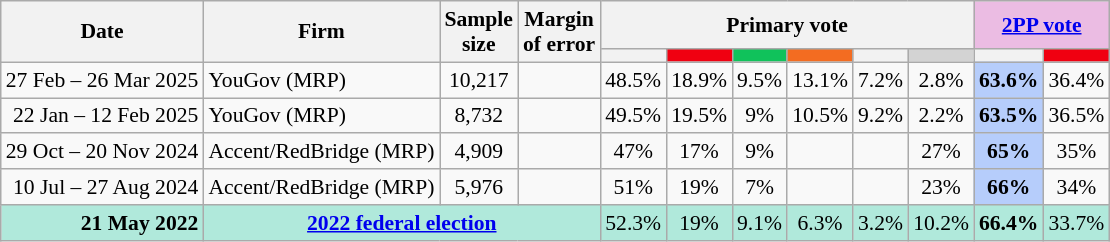<table class="nowrap wikitable tpl-blanktable" style=text-align:center;font-size:90%>
<tr>
<th rowspan=2>Date</th>
<th rowspan=2>Firm</th>
<th rowspan=2>Sample<br>size</th>
<th rowspan=2>Margin<br>of error</th>
<th colspan=6>Primary vote</th>
<th colspan=2 class=unsortable style=background:#ebbce3><a href='#'>2PP vote</a></th>
</tr>
<tr>
<th class="unsortable" style=background:></th>
<th class="unsortable" style="background:#F00011"></th>
<th class=unsortable style=background:#10C25B></th>
<th class=unsortable style=background:#f36c21></th>
<th class=unsortable style=background:></th>
<th class=unsortable style=background:lightgray></th>
<th class="unsortable" style=background:></th>
<th class="unsortable" style="background:#F00011"></th>
</tr>
<tr>
<td align=right>27 Feb – 26 Mar 2025</td>
<td align=left>YouGov (MRP)</td>
<td>10,217</td>
<td></td>
<td>48.5%</td>
<td>18.9%</td>
<td>9.5%</td>
<td>13.1%</td>
<td>7.2%</td>
<td>2.8%</td>
<th style="background:#B6CDFB">63.6%</th>
<td>36.4%</td>
</tr>
<tr>
<td align=right>22 Jan – 12 Feb 2025</td>
<td align=left>YouGov (MRP)</td>
<td>8,732</td>
<td></td>
<td>49.5%</td>
<td>19.5%</td>
<td>9%</td>
<td>10.5%</td>
<td>9.2%</td>
<td>2.2%</td>
<th style="background:#B6CDFB">63.5%</th>
<td>36.5%</td>
</tr>
<tr>
<td align=right>29 Oct – 20 Nov 2024</td>
<td align=left>Accent/RedBridge (MRP)</td>
<td>4,909</td>
<td></td>
<td>47%</td>
<td>17%</td>
<td>9%</td>
<td></td>
<td></td>
<td>27%</td>
<th style="background:#B6CDFB"><strong>65%</strong></th>
<td>35%</td>
</tr>
<tr>
<td align=right>10 Jul – 27 Aug 2024</td>
<td align=left>Accent/RedBridge (MRP)</td>
<td>5,976</td>
<td></td>
<td>51%</td>
<td>19%</td>
<td>7%</td>
<td></td>
<td></td>
<td>23%</td>
<th style="background:#B6CDFB">66%</th>
<td>34%</td>
</tr>
<tr style="background:#b0e9db">
<td style="text-align:right" data-sort-value="21-May-2022"><strong>21 May 2022</strong></td>
<td colspan="3" style="text-align:center"><strong><a href='#'>2022 federal election</a></strong></td>
<td>52.3%</td>
<td>19%</td>
<td>9.1%</td>
<td>6.3%</td>
<td>3.2%</td>
<td>10.2%</td>
<td><strong>66.4%</strong></td>
<td>33.7%</td>
</tr>
</table>
